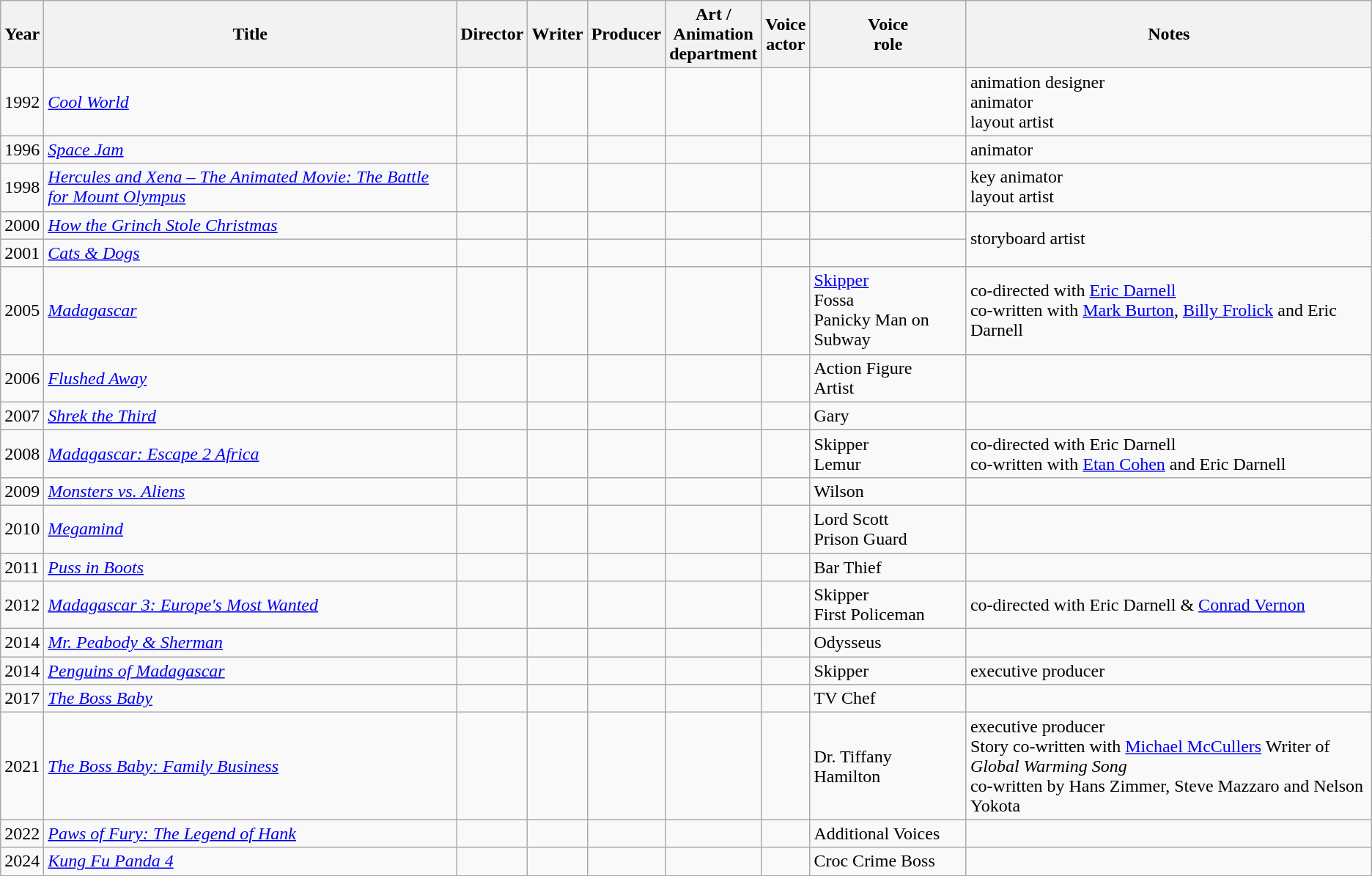<table class="wikitable sortable">
<tr>
<th>Year</th>
<th>Title</th>
<th>Director</th>
<th>Writer</th>
<th>Producer</th>
<th>Art /<br>Animation<br>department</th>
<th>Voice<br>actor</th>
<th>Voice<br>role</th>
<th>Notes</th>
</tr>
<tr>
<td>1992</td>
<td><em><a href='#'>Cool World</a></em></td>
<td></td>
<td></td>
<td></td>
<td></td>
<td></td>
<td></td>
<td>animation designer<br>animator<br>layout artist</td>
</tr>
<tr>
<td>1996</td>
<td><em><a href='#'>Space Jam</a></em></td>
<td></td>
<td></td>
<td></td>
<td></td>
<td></td>
<td></td>
<td>animator</td>
</tr>
<tr>
<td>1998</td>
<td><em><a href='#'>Hercules and Xena – The Animated Movie: The Battle for Mount Olympus</a></em></td>
<td></td>
<td></td>
<td></td>
<td></td>
<td></td>
<td></td>
<td>key animator<br>layout artist</td>
</tr>
<tr>
<td>2000</td>
<td><em><a href='#'>How the Grinch Stole Christmas</a></em></td>
<td></td>
<td></td>
<td></td>
<td></td>
<td></td>
<td></td>
<td rowspan="2">storyboard artist</td>
</tr>
<tr>
<td>2001</td>
<td><em><a href='#'>Cats & Dogs</a></em></td>
<td></td>
<td></td>
<td></td>
<td></td>
<td></td>
<td></td>
</tr>
<tr>
<td>2005</td>
<td><em><a href='#'>Madagascar</a></em></td>
<td></td>
<td></td>
<td></td>
<td></td>
<td></td>
<td><a href='#'>Skipper</a><br>Fossa<br>Panicky Man on Subway</td>
<td>co-directed with <a href='#'>Eric Darnell</a><br>co-written with <a href='#'>Mark Burton</a>, <a href='#'>Billy Frolick</a> and Eric Darnell</td>
</tr>
<tr>
<td>2006</td>
<td><em><a href='#'>Flushed Away</a></em></td>
<td></td>
<td></td>
<td></td>
<td></td>
<td></td>
<td>Action Figure<br>Artist</td>
<td></td>
</tr>
<tr>
<td>2007</td>
<td><em><a href='#'>Shrek the Third</a></em></td>
<td></td>
<td></td>
<td></td>
<td></td>
<td></td>
<td>Gary</td>
<td></td>
</tr>
<tr>
<td>2008</td>
<td><em><a href='#'>Madagascar: Escape 2 Africa</a></em></td>
<td></td>
<td></td>
<td></td>
<td></td>
<td></td>
<td>Skipper<br>Lemur</td>
<td>co-directed with Eric Darnell<br>co-written with <a href='#'>Etan Cohen</a> and Eric Darnell</td>
</tr>
<tr>
<td>2009</td>
<td><em><a href='#'>Monsters vs. Aliens</a></em></td>
<td></td>
<td></td>
<td></td>
<td></td>
<td></td>
<td>Wilson</td>
<td></td>
</tr>
<tr>
<td>2010</td>
<td><em><a href='#'>Megamind</a></em></td>
<td></td>
<td></td>
<td></td>
<td></td>
<td></td>
<td>Lord Scott<br>Prison Guard</td>
<td></td>
</tr>
<tr>
<td>2011</td>
<td><em><a href='#'>Puss in Boots</a></em></td>
<td></td>
<td></td>
<td></td>
<td></td>
<td></td>
<td>Bar Thief</td>
<td></td>
</tr>
<tr>
<td>2012</td>
<td><em><a href='#'>Madagascar 3: Europe's Most Wanted</a></em></td>
<td></td>
<td></td>
<td></td>
<td></td>
<td></td>
<td>Skipper<br>First Policeman</td>
<td>co-directed with Eric Darnell & <a href='#'>Conrad Vernon</a></td>
</tr>
<tr>
<td>2014</td>
<td><em><a href='#'>Mr. Peabody & Sherman</a></em></td>
<td></td>
<td></td>
<td></td>
<td></td>
<td></td>
<td>Odysseus</td>
<td></td>
</tr>
<tr>
<td>2014</td>
<td><em><a href='#'>Penguins of Madagascar</a></em></td>
<td></td>
<td></td>
<td></td>
<td></td>
<td></td>
<td>Skipper</td>
<td>executive producer</td>
</tr>
<tr>
<td>2017</td>
<td><em><a href='#'>The Boss Baby</a></em></td>
<td></td>
<td></td>
<td></td>
<td></td>
<td></td>
<td>TV Chef</td>
<td></td>
</tr>
<tr>
<td>2021</td>
<td><em><a href='#'>The Boss Baby: Family Business</a></em></td>
<td></td>
<td></td>
<td></td>
<td></td>
<td></td>
<td>Dr. Tiffany Hamilton</td>
<td>executive producer<br>Story co-written with <a href='#'>Michael McCullers</a> Writer of <em>Global Warming Song</em><br> co-written by Hans Zimmer, Steve Mazzaro and Nelson Yokota</td>
</tr>
<tr>
<td>2022</td>
<td><em><a href='#'>Paws of Fury: The Legend of Hank</a></em></td>
<td></td>
<td></td>
<td></td>
<td></td>
<td></td>
<td>Additional Voices</td>
</tr>
<tr>
<td>2024</td>
<td><em><a href='#'>Kung Fu Panda 4</a></em></td>
<td></td>
<td></td>
<td></td>
<td></td>
<td></td>
<td>Croc Crime Boss</td>
<td></td>
</tr>
</table>
